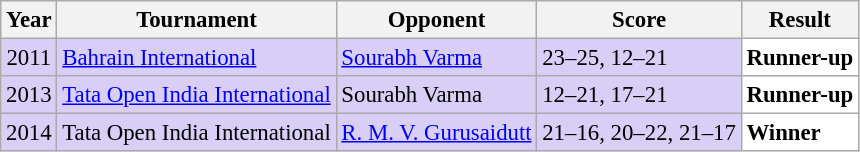<table class="sortable wikitable" style="font-size: 95%;">
<tr>
<th>Year</th>
<th>Tournament</th>
<th>Opponent</th>
<th>Score</th>
<th>Result</th>
</tr>
<tr style="background:#D8CEF6">
<td align="center">2011</td>
<td align="left"><a href='#'>Bahrain International</a></td>
<td align="left"> <a href='#'>Sourabh Varma</a></td>
<td align="left">23–25, 12–21</td>
<td style="text-align:left; background:white"> <strong>Runner-up</strong></td>
</tr>
<tr style="background:#D8CEF6">
<td align="center">2013</td>
<td align="left"><a href='#'>Tata Open India International</a></td>
<td align="left"> Sourabh Varma</td>
<td align="left">12–21, 17–21</td>
<td style="text-align:left; background:white"> <strong>Runner-up</strong></td>
</tr>
<tr style="background:#D8CEF6">
<td align="center">2014</td>
<td align="left">Tata Open India International</td>
<td align="left"> <a href='#'>R. M. V. Gurusaidutt</a></td>
<td align="left">21–16, 20–22, 21–17</td>
<td style="text-align:left; background:white"> <strong>Winner</strong></td>
</tr>
</table>
